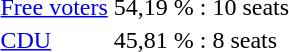<table>
<tr>
<td><a href='#'>Free voters</a></td>
<td>54,19 %</td>
<td>: 10 seats</td>
</tr>
<tr>
<td><a href='#'>CDU</a></td>
<td>45,81 %</td>
<td>: 8 seats</td>
</tr>
<tr>
</tr>
</table>
